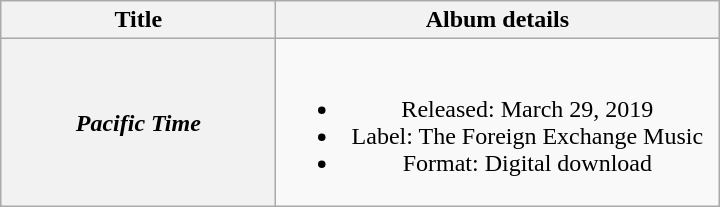<table class="wikitable plainrowheaders" style="text-align:center;">
<tr>
<th scope="col" style="width:11em;">Title</th>
<th scope="col" style="width:18em;">Album details</th>
</tr>
<tr>
<th scope="row"><em>Pacific Time</em></th>
<td><br><ul><li>Released: March 29, 2019</li><li>Label: The Foreign Exchange Music</li><li>Format: Digital download</li></ul></td>
</tr>
</table>
